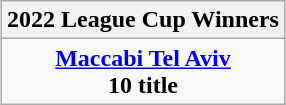<table class=wikitable style="text-align:center; margin:auto">
<tr>
<th>2022 League Cup Winners</th>
</tr>
<tr>
<td><strong><a href='#'>Maccabi Tel Aviv</a></strong> <br> <strong>10 title</strong></td>
</tr>
</table>
